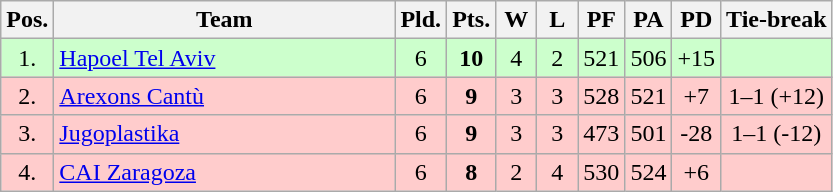<table class="wikitable" style="text-align:center">
<tr>
<th width=15>Pos.</th>
<th width=220>Team</th>
<th width=20>Pld.</th>
<th width=20>Pts.</th>
<th width=20>W</th>
<th width=20>L</th>
<th width=20>PF</th>
<th width=20>PA</th>
<th width=20>PD</th>
<th>Tie-break</th>
</tr>
<tr style="background: #ccffcc;">
<td>1.</td>
<td align=left> <a href='#'>Hapoel Tel Aviv</a></td>
<td>6</td>
<td><strong>10</strong></td>
<td>4</td>
<td>2</td>
<td>521</td>
<td>506</td>
<td>+15</td>
<td></td>
</tr>
<tr style="background: #ffcccc;">
<td>2.</td>
<td align=left> <a href='#'>Arexons Cantù</a></td>
<td>6</td>
<td><strong>9</strong></td>
<td>3</td>
<td>3</td>
<td>528</td>
<td>521</td>
<td>+7</td>
<td>1–1 (+12)</td>
</tr>
<tr style="background: #ffcccc;">
<td>3.</td>
<td align=left> <a href='#'>Jugoplastika</a></td>
<td>6</td>
<td><strong>9</strong></td>
<td>3</td>
<td>3</td>
<td>473</td>
<td>501</td>
<td>-28</td>
<td>1–1 (-12)</td>
</tr>
<tr style="background: #ffcccc;">
<td>4.</td>
<td align=left> <a href='#'>CAI Zaragoza</a></td>
<td>6</td>
<td><strong>8</strong></td>
<td>2</td>
<td>4</td>
<td>530</td>
<td>524</td>
<td>+6</td>
<td></td>
</tr>
</table>
